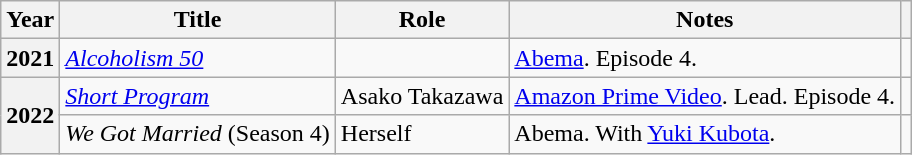<table class="wikitable plainrowheaders">
<tr>
<th scope="col">Year</th>
<th scope="col">Title</th>
<th scope="col">Role</th>
<th>Notes</th>
<th scope="col" class="unsortable"></th>
</tr>
<tr>
<th scope="row">2021</th>
<td><em><a href='#'>Alcoholism 50</a></em></td>
<td></td>
<td><a href='#'>Abema</a>. Episode 4.</td>
<td></td>
</tr>
<tr>
<th rowspan="2" scope="row">2022</th>
<td><em><a href='#'>Short Program</a></em></td>
<td>Asako Takazawa</td>
<td><a href='#'>Amazon Prime Video</a>. Lead. Episode 4.</td>
<td></td>
</tr>
<tr>
<td><em>We Got Married</em> (Season 4)</td>
<td>Herself</td>
<td>Abema. With <a href='#'>Yuki Kubota</a>. </td>
<td></td>
</tr>
</table>
